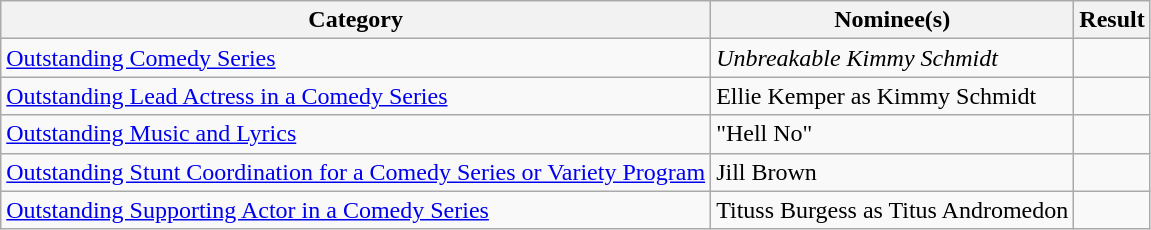<table class="wikitable">
<tr>
<th>Category</th>
<th>Nominee(s)</th>
<th>Result</th>
</tr>
<tr>
<td><a href='#'>Outstanding Comedy Series</a></td>
<td><em>Unbreakable Kimmy Schmidt</em></td>
<td></td>
</tr>
<tr>
<td><a href='#'>Outstanding Lead Actress in a Comedy Series</a></td>
<td>Ellie Kemper as Kimmy Schmidt</td>
<td></td>
</tr>
<tr>
<td><a href='#'>Outstanding Music and Lyrics</a></td>
<td>"Hell No"</td>
<td></td>
</tr>
<tr>
<td><a href='#'>Outstanding Stunt Coordination for a Comedy Series or Variety Program</a></td>
<td>Jill Brown</td>
<td></td>
</tr>
<tr>
<td><a href='#'>Outstanding Supporting Actor in a Comedy Series</a></td>
<td>Tituss Burgess as Titus Andromedon</td>
<td></td>
</tr>
</table>
